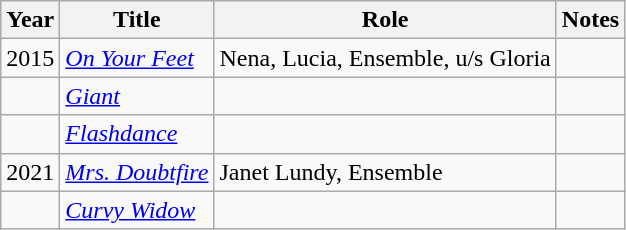<table class="wikitable">
<tr>
<th>Year</th>
<th>Title</th>
<th>Role</th>
<th>Notes</th>
</tr>
<tr>
<td>2015</td>
<td><em><a href='#'>On Your Feet</a></em></td>
<td>Nena, Lucia, Ensemble, u/s Gloria</td>
<td></td>
</tr>
<tr>
<td></td>
<td><em><a href='#'>Giant</a></em></td>
<td></td>
<td></td>
</tr>
<tr>
<td></td>
<td><em><a href='#'>Flashdance</a></em></td>
<td></td>
<td></td>
</tr>
<tr>
<td>2021</td>
<td><em><a href='#'>Mrs. Doubtfire</a></em></td>
<td>Janet Lundy, Ensemble</td>
<td></td>
</tr>
<tr>
<td></td>
<td><em><a href='#'>Curvy Widow</a></em></td>
<td></td>
<td></td>
</tr>
</table>
